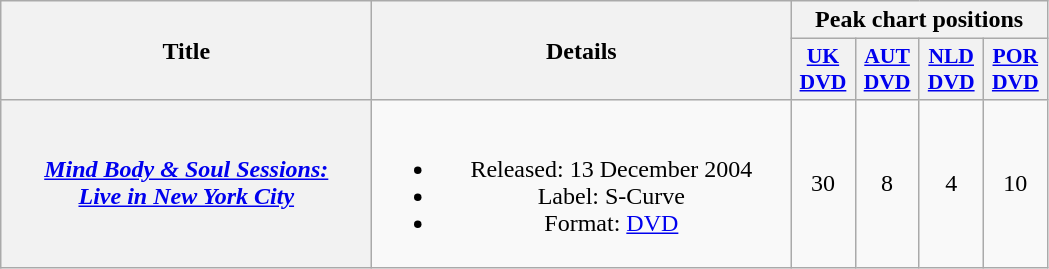<table class="wikitable plainrowheaders" style="text-align:center;">
<tr>
<th scope="col" rowspan="2" style="width:15em;">Title</th>
<th scope="col" rowspan="2" style="width:17em;">Details</th>
<th scope="col" colspan="4">Peak chart positions</th>
</tr>
<tr>
<th scope="col" style="width:2.5em;font-size:90%;"><a href='#'>UK<br>DVD</a><br></th>
<th scope="col" style="width:2.5em;font-size:90%;"><a href='#'>AUT<br>DVD</a><br></th>
<th scope="col" style="width:2.5em;font-size:90%;"><a href='#'>NLD<br>DVD</a><br></th>
<th scope="col" style="width:2.5em;font-size:90%;"><a href='#'>POR<br>DVD</a><br></th>
</tr>
<tr>
<th scope="row"><em><a href='#'>Mind Body & Soul Sessions:<br>Live in New York City</a></em></th>
<td><br><ul><li>Released: 13 December 2004</li><li>Label: S-Curve</li><li>Format: <a href='#'>DVD</a></li></ul></td>
<td>30</td>
<td>8</td>
<td>4</td>
<td>10</td>
</tr>
</table>
